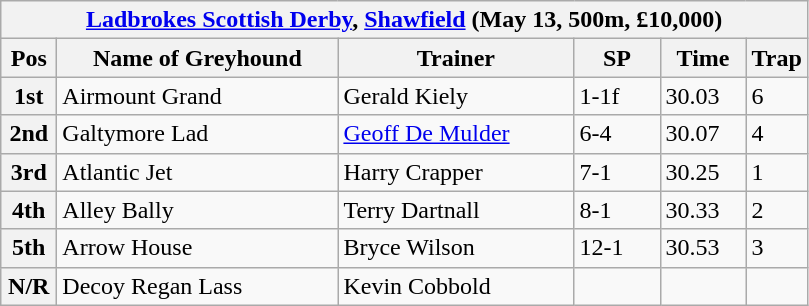<table class="wikitable">
<tr>
<th colspan="6"><a href='#'>Ladbrokes Scottish Derby</a>, <a href='#'>Shawfield</a> (May 13, 500m, £10,000)</th>
</tr>
<tr>
<th width=30>Pos</th>
<th width=180>Name of Greyhound</th>
<th width=150>Trainer</th>
<th width=50>SP</th>
<th width=50>Time</th>
<th width=30>Trap</th>
</tr>
<tr>
<th>1st</th>
<td>Airmount Grand</td>
<td>Gerald Kiely</td>
<td>1-1f</td>
<td>30.03</td>
<td>6</td>
</tr>
<tr>
<th>2nd</th>
<td>Galtymore Lad</td>
<td><a href='#'>Geoff De Mulder</a></td>
<td>6-4</td>
<td>30.07</td>
<td>4</td>
</tr>
<tr>
<th>3rd</th>
<td>Atlantic Jet</td>
<td>Harry Crapper</td>
<td>7-1</td>
<td>30.25</td>
<td>1</td>
</tr>
<tr>
<th>4th</th>
<td>Alley Bally</td>
<td>Terry Dartnall</td>
<td>8-1</td>
<td>30.33</td>
<td>2</td>
</tr>
<tr>
<th>5th</th>
<td>Arrow House</td>
<td>Bryce Wilson</td>
<td>12-1</td>
<td>30.53</td>
<td>3</td>
</tr>
<tr>
<th>N/R</th>
<td>Decoy Regan Lass</td>
<td>Kevin Cobbold</td>
<td></td>
<td></td>
<td></td>
</tr>
</table>
